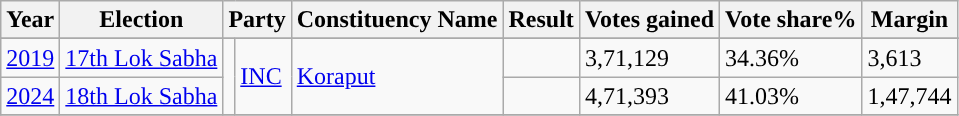<table class="wikitable">
<tr>
<th>Year</th>
<th>Election</th>
<th colspan="2">Party</th>
<th>Constituency Name</th>
<th>Result</th>
<th>Votes gained</th>
<th>Vote share%</th>
<th>Margin</th>
</tr>
<tr>
</tr>
<tr>
<td><a href='#'>2019</a></td>
<td><a href='#'>17th Lok Sabha</a></td>
<td rowspan="2" style="background-color: "></td>
<td rowspan="2"><a href='#'>INC</a></td>
<td rowspan=2><a href='#'>Koraput</a></td>
<td></td>
<td>3,71,129</td>
<td>34.36%</td>
<td>3,613</td>
</tr>
<tr>
<td><a href='#'>2024</a></td>
<td><a href='#'>18th Lok Sabha</a></td>
<td></td>
<td>4,71,393</td>
<td>41.03%</td>
<td>1,47,744</td>
</tr>
<tr>
</tr>
</table>
